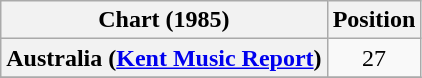<table class="wikitable sortable plainrowheaders">
<tr>
<th scope="col">Chart (1985)</th>
<th scope="col">Position</th>
</tr>
<tr>
<th scope="row">Australia (<a href='#'>Kent Music Report</a>)</th>
<td style="text-align:center;">27</td>
</tr>
<tr>
</tr>
</table>
